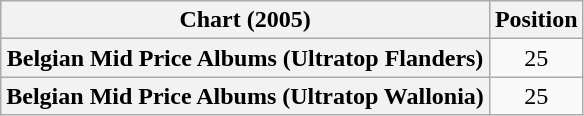<table class="wikitable sortable plainrowheaders" style="text-align:center;">
<tr>
<th scope="col">Chart (2005)</th>
<th scope="col">Position</th>
</tr>
<tr>
<th scope="row">Belgian Mid Price Albums (Ultratop Flanders)</th>
<td>25</td>
</tr>
<tr>
<th scope="row">Belgian Mid Price Albums (Ultratop Wallonia)</th>
<td>25</td>
</tr>
</table>
